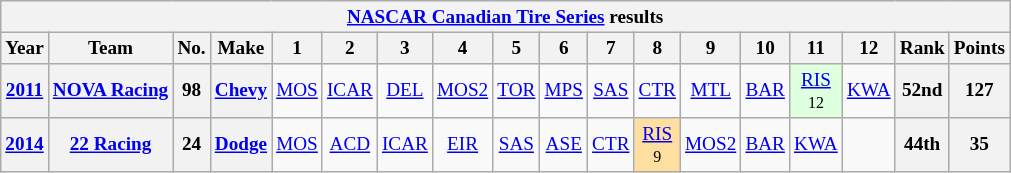<table class="wikitable" style="text-align:center; font-size:80%">
<tr>
<th colspan=45><a href='#'>NASCAR Canadian Tire Series</a> results</th>
</tr>
<tr>
<th>Year</th>
<th>Team</th>
<th>No.</th>
<th>Make</th>
<th>1</th>
<th>2</th>
<th>3</th>
<th>4</th>
<th>5</th>
<th>6</th>
<th>7</th>
<th>8</th>
<th>9</th>
<th>10</th>
<th>11</th>
<th>12</th>
<th>Rank</th>
<th>Points</th>
</tr>
<tr>
<th><a href='#'>2011</a></th>
<th><a href='#'>NOVA Racing</a></th>
<th>98</th>
<th><a href='#'>Chevy</a></th>
<td><a href='#'>MOS</a></td>
<td><a href='#'>ICAR</a></td>
<td><a href='#'>DEL</a></td>
<td><a href='#'>MOS2</a></td>
<td><a href='#'>TOR</a></td>
<td><a href='#'>MPS</a></td>
<td><a href='#'>SAS</a></td>
<td><a href='#'>CTR</a></td>
<td><a href='#'>MTL</a></td>
<td><a href='#'>BAR</a></td>
<td style="background:#DFFFDF;"><a href='#'>RIS</a><br><small>12</small></td>
<td><a href='#'>KWA</a></td>
<th>52nd</th>
<th>127</th>
</tr>
<tr>
<th><a href='#'>2014</a></th>
<th><a href='#'>22 Racing</a></th>
<th>24</th>
<th><a href='#'>Dodge</a></th>
<td><a href='#'>MOS</a></td>
<td><a href='#'>ACD</a></td>
<td><a href='#'>ICAR</a></td>
<td><a href='#'>EIR</a></td>
<td><a href='#'>SAS</a></td>
<td><a href='#'>ASE</a></td>
<td><a href='#'>CTR</a></td>
<td style="background:#FFDF9F;"><a href='#'>RIS</a><br><small>9</small></td>
<td><a href='#'>MOS2</a></td>
<td><a href='#'>BAR</a></td>
<td><a href='#'>KWA</a></td>
<td></td>
<th>44th</th>
<th>35</th>
</tr>
</table>
